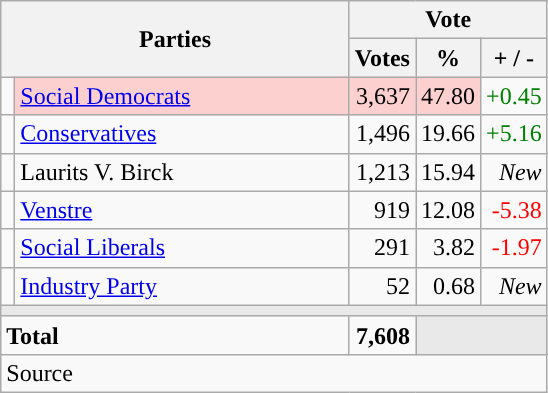<table class="wikitable" style="text-align:right;">
<tr>
<th style="text-align:centre;" rowspan="2" colspan="2" width="225">Parties</th>
<th colspan="3">Vote</th>
</tr>
<tr>
<th width="15">Votes</th>
<th width="15">%</th>
<th width="15">+ / -</th>
</tr>
<tr>
<td width="2" style="color:inherit;background:"></td>
<td bgcolor=#fbd0ce  align="left"><a href='#'>Social Democrats</a></td>
<td bgcolor=#fbd0ce>3,637</td>
<td bgcolor=#fbd0ce>47.80</td>
<td style=color:green;>+0.45</td>
</tr>
<tr>
<td width="2" style="color:inherit;background:"></td>
<td align="left"><a href='#'>Conservatives</a></td>
<td>1,496</td>
<td>19.66</td>
<td style=color:green;>+5.16</td>
</tr>
<tr>
<td width="2" style="color:inherit;background:"></td>
<td align="left">Laurits V. Birck</td>
<td>1,213</td>
<td>15.94</td>
<td><em>New</em></td>
</tr>
<tr>
<td width="2" style="color:inherit;background:"></td>
<td align="left"><a href='#'>Venstre</a></td>
<td>919</td>
<td>12.08</td>
<td style=color:red;>-5.38</td>
</tr>
<tr>
<td width="2" style="color:inherit;background:"></td>
<td align="left"><a href='#'>Social Liberals</a></td>
<td>291</td>
<td>3.82</td>
<td style=color:red;>-1.97</td>
</tr>
<tr>
<td width="2" style="color:inherit;background:"></td>
<td align="left"><a href='#'>Industry Party</a></td>
<td>52</td>
<td>0.68</td>
<td><em>New</em></td>
</tr>
<tr>
<td colspan="7" bgcolor="#E9E9E9"></td>
</tr>
<tr>
<td align="left" colspan="2"><strong>Total</strong></td>
<td><strong>7,608</strong></td>
<td bgcolor="#E9E9E9" colspan="2"></td>
</tr>
<tr>
<td align="left" colspan="6">Source</td>
</tr>
</table>
